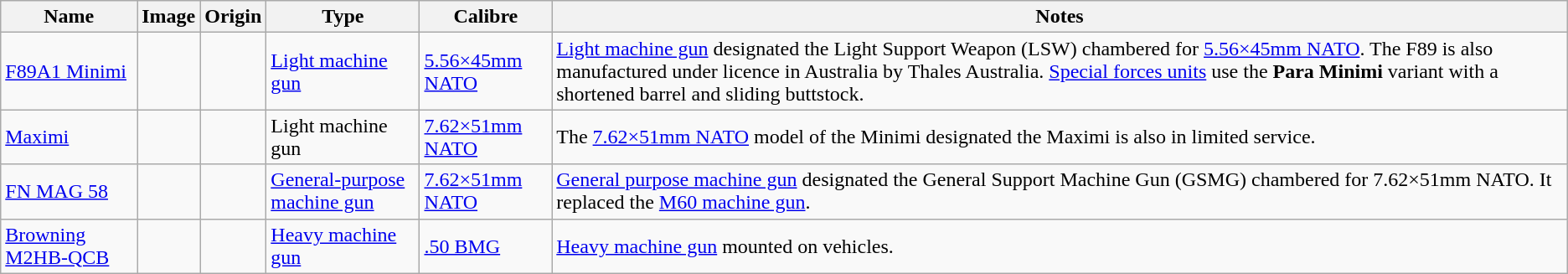<table class="wikitable">
<tr>
<th>Name</th>
<th>Image</th>
<th>Origin</th>
<th>Type</th>
<th>Calibre</th>
<th>Notes</th>
</tr>
<tr>
<td><a href='#'>F89A1 Minimi</a></td>
<td></td>
<td></td>
<td><a href='#'>Light machine gun</a></td>
<td><a href='#'>5.56×45mm NATO</a></td>
<td><a href='#'>Light machine gun</a> designated the Light Support Weapon (LSW) chambered for <a href='#'>5.56×45mm NATO</a>. The F89 is also manufactured under licence in Australia by Thales Australia. <a href='#'>Special forces units</a> use the <strong>Para Minimi</strong> variant with a shortened barrel and sliding buttstock.</td>
</tr>
<tr>
<td><a href='#'>Maximi</a></td>
<td></td>
<td></td>
<td>Light machine gun</td>
<td><a href='#'>7.62×51mm NATO</a></td>
<td>The <a href='#'>7.62×51mm NATO</a> model of the Minimi designated the Maximi is also in limited service.</td>
</tr>
<tr>
<td><a href='#'>FN MAG 58</a></td>
<td></td>
<td></td>
<td><a href='#'>General-purpose machine gun</a></td>
<td><a href='#'>7.62×51mm NATO</a></td>
<td><a href='#'>General purpose machine gun</a> designated the General Support Machine Gun (GSMG) chambered for 7.62×51mm NATO. It replaced the <a href='#'>M60 machine gun</a>.</td>
</tr>
<tr>
<td><a href='#'>Browning M2HB-QCB</a></td>
<td></td>
<td></td>
<td><a href='#'>Heavy machine gun</a></td>
<td><a href='#'>.50 BMG</a></td>
<td><a href='#'>Heavy machine gun</a> mounted on vehicles.</td>
</tr>
</table>
